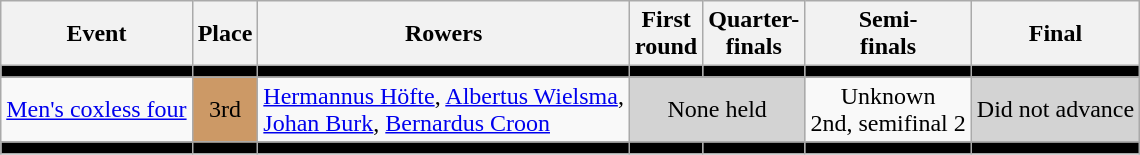<table class=wikitable>
<tr>
<th>Event</th>
<th>Place</th>
<th>Rowers</th>
<th>First <br> round</th>
<th>Quarter-<br>finals</th>
<th>Semi-<br>finals</th>
<th>Final</th>
</tr>
<tr bgcolor=black>
<td></td>
<td></td>
<td></td>
<td></td>
<td></td>
<td></td>
<td></td>
</tr>
<tr align=center>
<td align=left><a href='#'>Men's coxless four</a></td>
<td bgcolor=cc9966>3rd</td>
<td align=left><a href='#'>Hermannus Höfte</a>, <a href='#'>Albertus Wielsma</a>, <br> <a href='#'>Johan Burk</a>, <a href='#'>Bernardus Croon</a></td>
<td colspan=2 bgcolor=lightgray>None held</td>
<td>Unknown <br> 2nd, semifinal 2</td>
<td bgcolor=lightgray>Did not advance</td>
</tr>
<tr bgcolor=black>
<td></td>
<td></td>
<td></td>
<td></td>
<td></td>
<td></td>
<td></td>
</tr>
</table>
